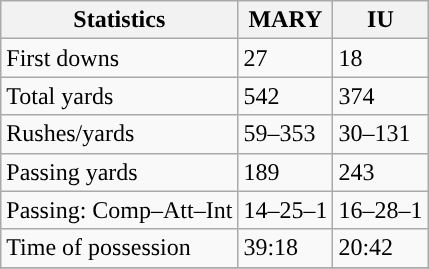<table class="wikitable" style="float: left;">
<tr>
<th>Statistics</th>
<th>MARY</th>
<th>IU</th>
</tr>
<tr>
<td>First downs</td>
<td>27</td>
<td>18</td>
</tr>
<tr>
<td>Total yards</td>
<td>542</td>
<td>374</td>
</tr>
<tr>
<td>Rushes/yards</td>
<td>59–353</td>
<td>30–131</td>
</tr>
<tr>
<td>Passing yards</td>
<td>189</td>
<td>243</td>
</tr>
<tr>
<td>Passing: Comp–Att–Int</td>
<td>14–25–1</td>
<td>16–28–1</td>
</tr>
<tr>
<td>Time of possession</td>
<td>39:18</td>
<td>20:42</td>
</tr>
<tr>
</tr>
</table>
